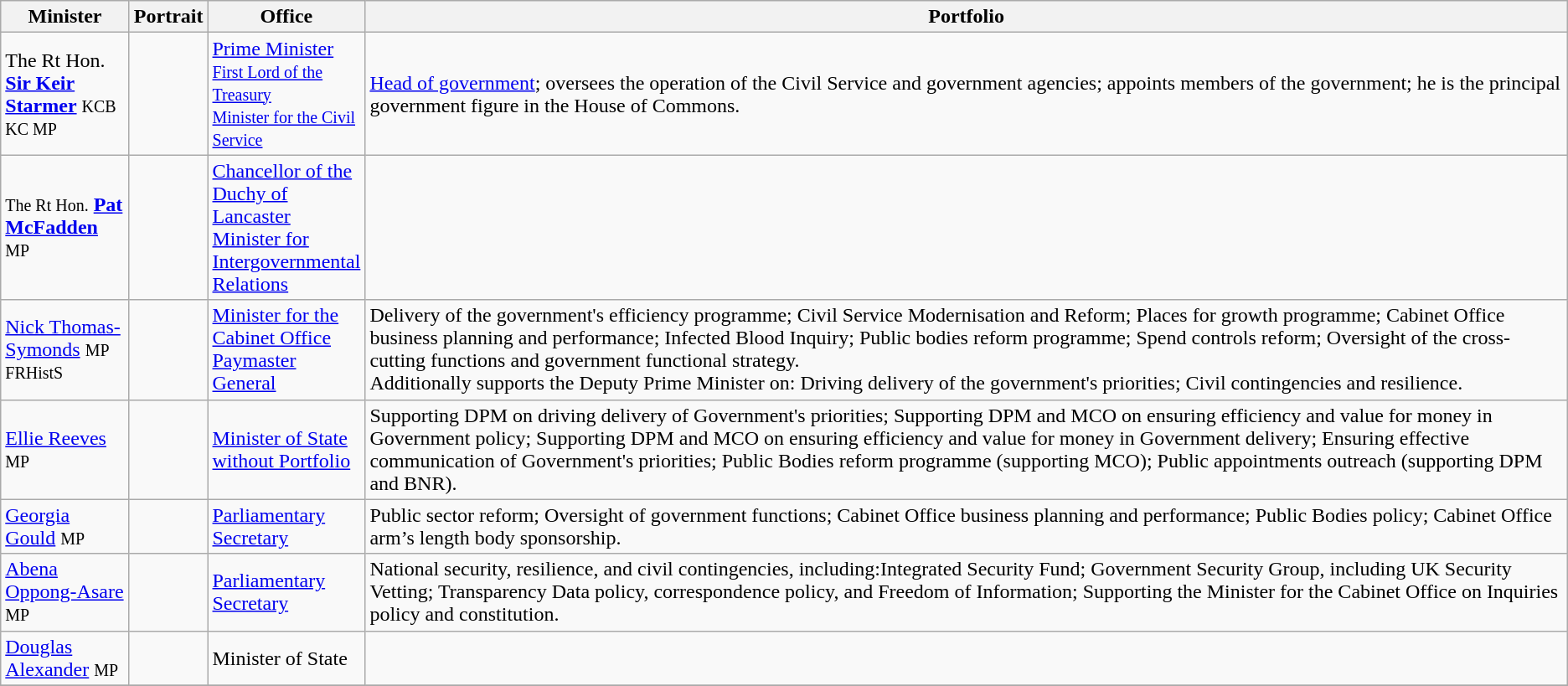<table class=wikitable>
<tr>
<th width=95px>Minister</th>
<th>Portrait</th>
<th width=110px>Office</th>
<th>Portfolio</th>
</tr>
<tr>
<td>The Rt Hon. <strong><a href='#'>Sir Keir Starmer</a></strong> <small>KCB KC MP</small></td>
<td></td>
<td><a href='#'>Prime Minister</a><br><small><a href='#'>First Lord of the Treasury</a></small> <br><small><a href='#'>Minister for the Civil Service</a></small></td>
<td><a href='#'>Head of government</a>; oversees the operation of the Civil Service and government agencies; appoints members of the government; he is the principal government figure in the House of Commons.</td>
</tr>
<tr>
<td><small>The Rt Hon.</small> <strong><a href='#'>Pat McFadden</a></strong> <small>MP</small></td>
<td></td>
<td><a href='#'>Chancellor of the Duchy of Lancaster</a><br><a href='#'>Minister for Intergovernmental Relations</a></td>
<td></td>
</tr>
<tr>
<td> <a href='#'>Nick Thomas-Symonds</a> <small>MP FRHistS</small></td>
<td></td>
<td><a href='#'>Minister for the Cabinet Office</a> <br> <a href='#'>Paymaster General</a></td>
<td>Delivery of the government's efficiency programme; Civil Service Modernisation and Reform; Places for growth programme; Cabinet Office business planning and performance; Infected Blood Inquiry; Public bodies reform programme; Spend controls reform; Oversight of the cross-cutting functions and government functional strategy.<br>Additionally supports the Deputy Prime Minister on: Driving delivery of the government's priorities;
Civil contingencies and resilience.</td>
</tr>
<tr>
<td><a href='#'>Ellie Reeves</a> <small>MP</small></td>
<td></td>
<td><a href='#'>Minister of State without Portfolio</a></td>
<td>Supporting DPM on driving delivery of Government's priorities; Supporting DPM and MCO on ensuring efficiency and value for money in Government policy; Supporting DPM and MCO on ensuring efficiency and value for money in Government delivery; Ensuring effective communication of Government's priorities; Public Bodies reform programme (supporting MCO); Public appointments outreach (supporting DPM and BNR).</td>
</tr>
<tr>
<td><a href='#'>Georgia Gould</a> <small>MP</small></td>
<td></td>
<td><a href='#'>Parliamentary Secretary</a></td>
<td>Public sector reform; Oversight of government functions; Cabinet Office business planning and performance; Public Bodies policy; Cabinet Office arm’s length body sponsorship.</td>
</tr>
<tr>
<td><a href='#'>Abena Oppong-Asare</a> <small>MP</small></td>
<td></td>
<td><a href='#'>Parliamentary Secretary</a></td>
<td>National security, resilience, and civil contingencies, including:Integrated Security Fund; Government Security Group, including UK Security Vetting; Transparency Data policy, correspondence policy, and Freedom of Information; Supporting the Minister for the Cabinet Office on Inquiries policy and constitution.</td>
</tr>
<tr>
<td> <a href='#'>Douglas Alexander</a> <small>MP</small></td>
<td></td>
<td>Minister of State</td>
<td></td>
</tr>
<tr>
</tr>
</table>
